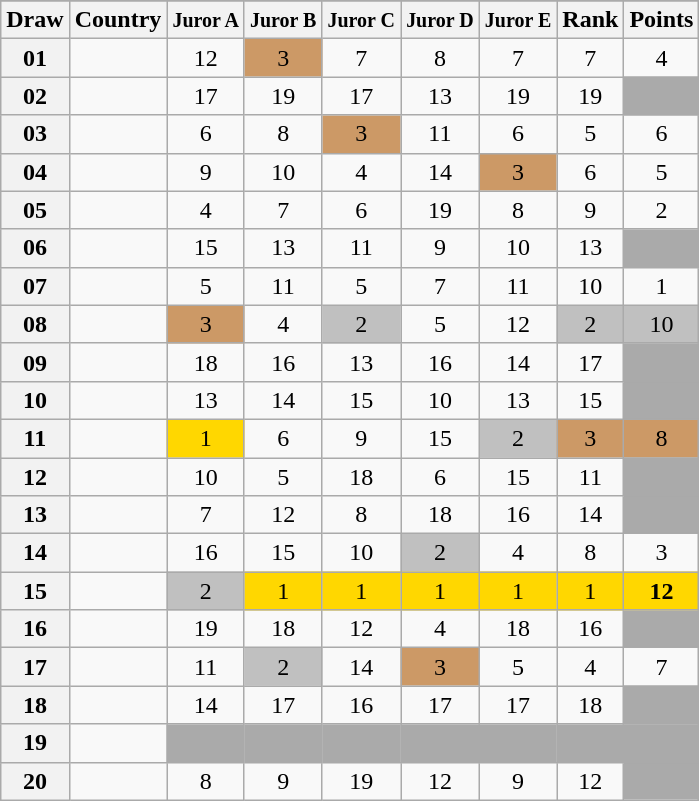<table class="sortable wikitable collapsible plainrowheaders" style="text-align:center;">
<tr>
</tr>
<tr>
<th scope="col">Draw</th>
<th scope="col">Country</th>
<th scope="col"><small>Juror A</small></th>
<th scope="col"><small>Juror B</small></th>
<th scope="col"><small>Juror C</small></th>
<th scope="col"><small>Juror D</small></th>
<th scope="col"><small>Juror E</small></th>
<th scope="col">Rank</th>
<th scope="col">Points</th>
</tr>
<tr>
<th scope="row" style="text-align:center;">01</th>
<td style="text-align:left;"></td>
<td>12</td>
<td style="background:#CC9966;">3</td>
<td>7</td>
<td>8</td>
<td>7</td>
<td>7</td>
<td>4</td>
</tr>
<tr>
<th scope="row" style="text-align:center;">02</th>
<td style="text-align:left;"></td>
<td>17</td>
<td>19</td>
<td>17</td>
<td>13</td>
<td>19</td>
<td>19</td>
<td style="background:#AAAAAA;"></td>
</tr>
<tr>
<th scope="row" style="text-align:center;">03</th>
<td style="text-align:left;"></td>
<td>6</td>
<td>8</td>
<td style="background:#CC9966;">3</td>
<td>11</td>
<td>6</td>
<td>5</td>
<td>6</td>
</tr>
<tr>
<th scope="row" style="text-align:center;">04</th>
<td style="text-align:left;"></td>
<td>9</td>
<td>10</td>
<td>4</td>
<td>14</td>
<td style="background:#CC9966;">3</td>
<td>6</td>
<td>5</td>
</tr>
<tr>
<th scope="row" style="text-align:center;">05</th>
<td style="text-align:left;"></td>
<td>4</td>
<td>7</td>
<td>6</td>
<td>19</td>
<td>8</td>
<td>9</td>
<td>2</td>
</tr>
<tr>
<th scope="row" style="text-align:center;">06</th>
<td style="text-align:left;"></td>
<td>15</td>
<td>13</td>
<td>11</td>
<td>9</td>
<td>10</td>
<td>13</td>
<td style="background:#AAAAAA;"></td>
</tr>
<tr>
<th scope="row" style="text-align:center;">07</th>
<td style="text-align:left;"></td>
<td>5</td>
<td>11</td>
<td>5</td>
<td>7</td>
<td>11</td>
<td>10</td>
<td>1</td>
</tr>
<tr>
<th scope="row" style="text-align:center;">08</th>
<td style="text-align:left;"></td>
<td style="background:#CC9966;">3</td>
<td>4</td>
<td style="background:silver;">2</td>
<td>5</td>
<td>12</td>
<td style="background:silver;">2</td>
<td style="background:silver;">10</td>
</tr>
<tr>
<th scope="row" style="text-align:center;">09</th>
<td style="text-align:left;"></td>
<td>18</td>
<td>16</td>
<td>13</td>
<td>16</td>
<td>14</td>
<td>17</td>
<td style="background:#AAAAAA;"></td>
</tr>
<tr>
<th scope="row" style="text-align:center;">10</th>
<td style="text-align:left;"></td>
<td>13</td>
<td>14</td>
<td>15</td>
<td>10</td>
<td>13</td>
<td>15</td>
<td style="background:#AAAAAA;"></td>
</tr>
<tr>
<th scope="row" style="text-align:center;">11</th>
<td style="text-align:left;"></td>
<td style="background:gold;">1</td>
<td>6</td>
<td>9</td>
<td>15</td>
<td style="background:silver;">2</td>
<td style="background:#CC9966;">3</td>
<td style="background:#CC9966;">8</td>
</tr>
<tr>
<th scope="row" style="text-align:center;">12</th>
<td style="text-align:left;"></td>
<td>10</td>
<td>5</td>
<td>18</td>
<td>6</td>
<td>15</td>
<td>11</td>
<td style="background:#AAAAAA;"></td>
</tr>
<tr>
<th scope="row" style="text-align:center;">13</th>
<td style="text-align:left;"></td>
<td>7</td>
<td>12</td>
<td>8</td>
<td>18</td>
<td>16</td>
<td>14</td>
<td style="background:#AAAAAA;"></td>
</tr>
<tr>
<th scope="row" style="text-align:center;">14</th>
<td style="text-align:left;"></td>
<td>16</td>
<td>15</td>
<td>10</td>
<td style="background:silver;">2</td>
<td>4</td>
<td>8</td>
<td>3</td>
</tr>
<tr>
<th scope="row" style="text-align:center;">15</th>
<td style="text-align:left;"></td>
<td style="background:silver;">2</td>
<td style="background:gold;">1</td>
<td style="background:gold;">1</td>
<td style="background:gold;">1</td>
<td style="background:gold;">1</td>
<td style="background:gold;">1</td>
<td style="background:gold;"><strong>12</strong></td>
</tr>
<tr>
<th scope="row" style="text-align:center;">16</th>
<td style="text-align:left;"></td>
<td>19</td>
<td>18</td>
<td>12</td>
<td>4</td>
<td>18</td>
<td>16</td>
<td style="background:#AAAAAA;"></td>
</tr>
<tr>
<th scope="row" style="text-align:center;">17</th>
<td style="text-align:left;"></td>
<td>11</td>
<td style="background:silver;">2</td>
<td>14</td>
<td style="background:#CC9966;">3</td>
<td>5</td>
<td>4</td>
<td>7</td>
</tr>
<tr>
<th scope="row" style="text-align:center;">18</th>
<td style="text-align:left;"></td>
<td>14</td>
<td>17</td>
<td>16</td>
<td>17</td>
<td>17</td>
<td>18</td>
<td style="background:#AAAAAA;"></td>
</tr>
<tr class="sortbottom">
<th scope="row" style="text-align:center;">19</th>
<td style="text-align:left;"></td>
<td style="background:#AAAAAA;"></td>
<td style="background:#AAAAAA;"></td>
<td style="background:#AAAAAA;"></td>
<td style="background:#AAAAAA;"></td>
<td style="background:#AAAAAA;"></td>
<td style="background:#AAAAAA;"></td>
<td style="background:#AAAAAA;"></td>
</tr>
<tr>
<th scope="row" style="text-align:center;">20</th>
<td style="text-align:left;"></td>
<td>8</td>
<td>9</td>
<td>19</td>
<td>12</td>
<td>9</td>
<td>12</td>
<td style="background:#AAAAAA;"></td>
</tr>
</table>
